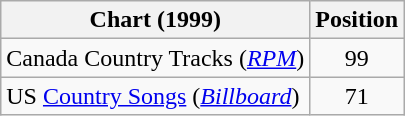<table class="wikitable sortable">
<tr>
<th scope="col">Chart (1999)</th>
<th scope="col">Position</th>
</tr>
<tr>
<td>Canada Country Tracks (<em><a href='#'>RPM</a></em>)</td>
<td align="center">99</td>
</tr>
<tr>
<td>US <a href='#'>Country Songs</a> (<em><a href='#'>Billboard</a></em>)</td>
<td align="center">71</td>
</tr>
</table>
